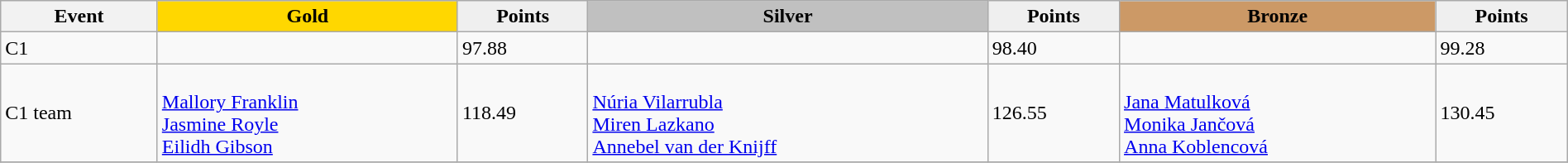<table class="wikitable" width=100%>
<tr>
<th>Event</th>
<td align=center bgcolor="gold"><strong>Gold</strong></td>
<td align=center bgcolor="EFEFEF"><strong>Points</strong></td>
<td align=center bgcolor="silver"><strong>Silver</strong></td>
<td align=center bgcolor="EFEFEF"><strong>Points</strong></td>
<td align=center bgcolor="CC9966"><strong>Bronze</strong></td>
<td align=center bgcolor="EFEFEF"><strong>Points</strong></td>
</tr>
<tr>
<td>C1 </td>
<td></td>
<td>97.88</td>
<td></td>
<td>98.40</td>
<td></td>
<td>99.28</td>
</tr>
<tr>
<td>C1 team</td>
<td><br><a href='#'>Mallory Franklin</a><br><a href='#'>Jasmine Royle</a><br><a href='#'>Eilidh Gibson</a></td>
<td>118.49</td>
<td><br><a href='#'>Núria Vilarrubla</a><br><a href='#'>Miren Lazkano</a><br><a href='#'>Annebel van der Knijff</a></td>
<td>126.55</td>
<td><br><a href='#'>Jana Matulková</a><br><a href='#'>Monika Jančová</a><br><a href='#'>Anna Koblencová</a></td>
<td>130.45</td>
</tr>
<tr>
</tr>
</table>
